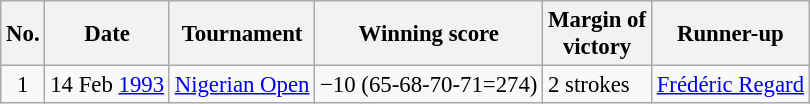<table class="wikitable" style="font-size:95%;">
<tr>
<th>No.</th>
<th>Date</th>
<th>Tournament</th>
<th>Winning score</th>
<th>Margin of<br>victory</th>
<th>Runner-up</th>
</tr>
<tr>
<td align=center>1</td>
<td align=right>14 Feb <a href='#'>1993</a></td>
<td><a href='#'>Nigerian Open</a></td>
<td>−10 (65-68-70-71=274)</td>
<td>2 strokes</td>
<td> <a href='#'>Frédéric Regard</a></td>
</tr>
</table>
